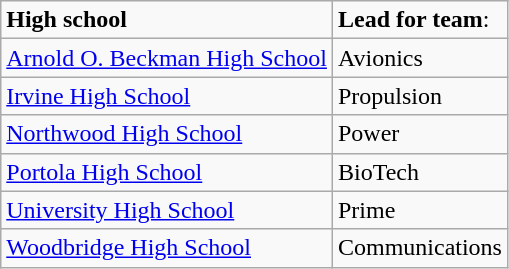<table class="wikitable floatright">
<tr>
<td><strong>High school</strong></td>
<td><strong>Lead for team</strong>:</td>
</tr>
<tr>
<td><a href='#'>Arnold O. Beckman High School</a></td>
<td>Avionics  </td>
</tr>
<tr>
<td><a href='#'>Irvine High School</a></td>
<td>Propulsion</td>
</tr>
<tr>
<td><a href='#'>Northwood High School</a></td>
<td>Power</td>
</tr>
<tr>
<td><a href='#'>Portola High School</a></td>
<td>BioTech</td>
</tr>
<tr>
<td><a href='#'>University High School</a></td>
<td>Prime</td>
</tr>
<tr>
<td><a href='#'>Woodbridge High School</a></td>
<td>Communications</td>
</tr>
</table>
